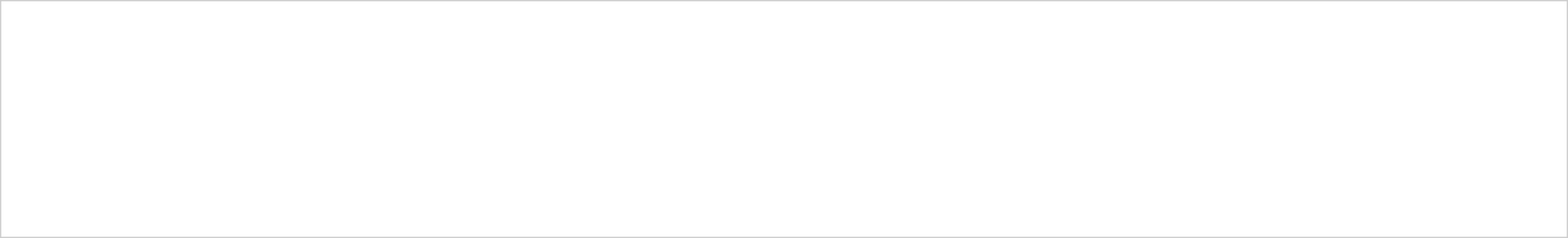<table width=100% style="margin:0em 0em 0em 0em; font-size:.95em; border:1px solid #CCCCCC; background:#FFFFFF; vertical-align:top;">
<tr>
<td align="center" height="85px"></td>
<td align="center"></td>
<td align="center"></td>
<td align="center"></td>
<td align="center"></td>
<td align="center"></td>
<td align="center"></td>
<td align="center"></td>
</tr>
<tr>
<td></td>
<td></td>
<td></td>
<td></td>
<td></td>
<td></td>
<td></td>
<td></td>
</tr>
<tr>
<td align="center" height="85px"></td>
<td align="center"></td>
<td align="center"></td>
<td align="center"></td>
<td align="center"></td>
<td align="center"></td>
<td align="center"></td>
</tr>
<tr>
<td></td>
<td></td>
<td></td>
<td></td>
<td></td>
<td></td>
<td></td>
</tr>
<tr>
</tr>
</table>
